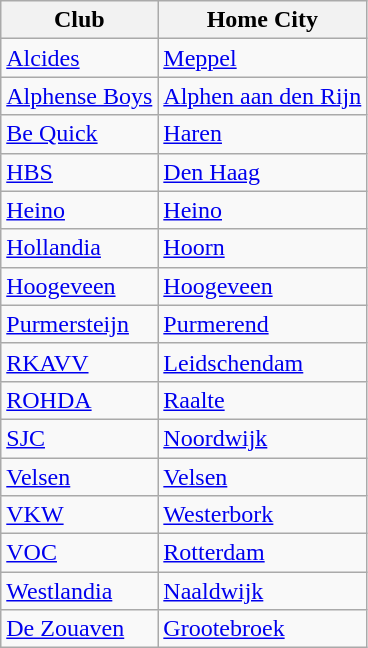<table class="wikitable sortable">
<tr>
<th>Club</th>
<th>Home City</th>
</tr>
<tr>
<td><a href='#'>Alcides</a></td>
<td><a href='#'>Meppel</a></td>
</tr>
<tr>
<td><a href='#'>Alphense Boys</a></td>
<td><a href='#'>Alphen aan den Rijn</a></td>
</tr>
<tr>
<td><a href='#'>Be Quick</a></td>
<td><a href='#'>Haren</a></td>
</tr>
<tr>
<td><a href='#'>HBS</a></td>
<td><a href='#'>Den Haag</a></td>
</tr>
<tr>
<td><a href='#'>Heino</a></td>
<td><a href='#'>Heino</a></td>
</tr>
<tr>
<td><a href='#'>Hollandia</a></td>
<td><a href='#'>Hoorn</a></td>
</tr>
<tr>
<td><a href='#'>Hoogeveen</a></td>
<td><a href='#'>Hoogeveen</a></td>
</tr>
<tr>
<td><a href='#'>Purmersteijn</a></td>
<td><a href='#'>Purmerend</a></td>
</tr>
<tr>
<td><a href='#'>RKAVV</a></td>
<td><a href='#'>Leidschendam</a></td>
</tr>
<tr>
<td><a href='#'>ROHDA</a></td>
<td><a href='#'>Raalte</a></td>
</tr>
<tr>
<td><a href='#'>SJC</a></td>
<td><a href='#'>Noordwijk</a></td>
</tr>
<tr>
<td><a href='#'>Velsen</a></td>
<td><a href='#'>Velsen</a></td>
</tr>
<tr>
<td><a href='#'>VKW</a></td>
<td><a href='#'>Westerbork</a></td>
</tr>
<tr>
<td><a href='#'>VOC</a></td>
<td><a href='#'>Rotterdam</a></td>
</tr>
<tr>
<td><a href='#'>Westlandia</a></td>
<td><a href='#'>Naaldwijk</a></td>
</tr>
<tr>
<td><a href='#'>De Zouaven</a></td>
<td><a href='#'>Grootebroek</a></td>
</tr>
</table>
